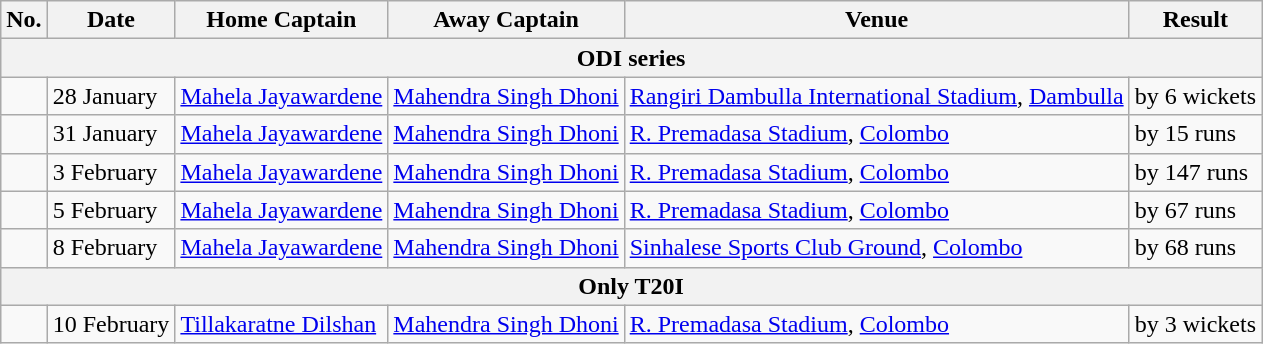<table class="wikitable">
<tr>
<th>No.</th>
<th>Date</th>
<th>Home Captain</th>
<th>Away Captain</th>
<th>Venue</th>
<th>Result</th>
</tr>
<tr>
<th colspan="9">ODI series</th>
</tr>
<tr>
<td></td>
<td>28 January</td>
<td><a href='#'>Mahela Jayawardene</a></td>
<td><a href='#'>Mahendra Singh Dhoni</a></td>
<td><a href='#'>Rangiri Dambulla International Stadium</a>, <a href='#'>Dambulla</a></td>
<td> by 6 wickets</td>
</tr>
<tr>
<td></td>
<td>31 January</td>
<td><a href='#'>Mahela Jayawardene</a></td>
<td><a href='#'>Mahendra Singh Dhoni</a></td>
<td><a href='#'>R. Premadasa Stadium</a>, <a href='#'>Colombo</a></td>
<td> by 15 runs</td>
</tr>
<tr>
<td></td>
<td>3 February</td>
<td><a href='#'>Mahela Jayawardene</a></td>
<td><a href='#'>Mahendra Singh Dhoni</a></td>
<td><a href='#'>R. Premadasa Stadium</a>, <a href='#'>Colombo</a></td>
<td> by 147 runs</td>
</tr>
<tr>
<td></td>
<td>5 February</td>
<td><a href='#'>Mahela Jayawardene</a></td>
<td><a href='#'>Mahendra Singh Dhoni</a></td>
<td><a href='#'>R. Premadasa Stadium</a>, <a href='#'>Colombo</a></td>
<td> by 67 runs</td>
</tr>
<tr>
<td></td>
<td>8 February</td>
<td><a href='#'>Mahela Jayawardene</a></td>
<td><a href='#'>Mahendra Singh Dhoni</a></td>
<td><a href='#'>Sinhalese Sports Club Ground</a>, <a href='#'>Colombo</a></td>
<td> by 68 runs</td>
</tr>
<tr>
<th colspan="9">Only T20I</th>
</tr>
<tr>
<td></td>
<td>10 February</td>
<td><a href='#'>Tillakaratne Dilshan</a></td>
<td><a href='#'>Mahendra Singh Dhoni</a></td>
<td><a href='#'>R. Premadasa Stadium</a>, <a href='#'>Colombo</a></td>
<td> by 3 wickets</td>
</tr>
</table>
